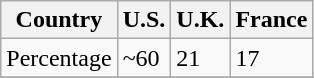<table class="wikitable">
<tr>
<th>Country</th>
<th>U.S.</th>
<th>U.K.</th>
<th>France</th>
</tr>
<tr>
<td>Percentage</td>
<td>~60</td>
<td>21</td>
<td>17</td>
</tr>
<tr>
</tr>
</table>
